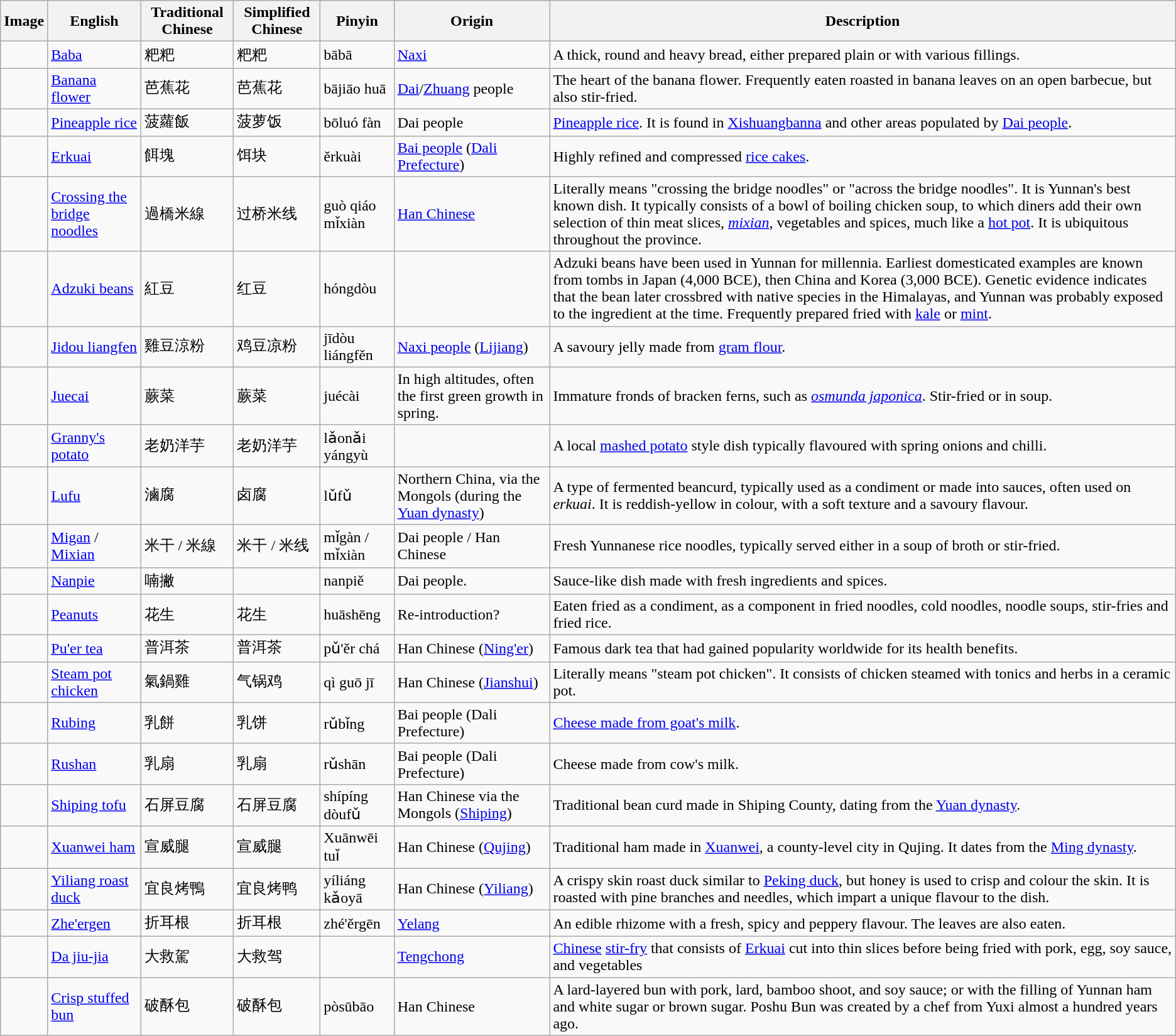<table class="wikitable">
<tr>
<th>Image</th>
<th>English</th>
<th>Traditional Chinese</th>
<th>Simplified Chinese</th>
<th>Pinyin</th>
<th>Origin</th>
<th>Description</th>
</tr>
<tr>
<td></td>
<td><a href='#'>Baba</a></td>
<td>粑粑</td>
<td>粑粑</td>
<td>bābā</td>
<td><a href='#'>Naxi</a></td>
<td>A thick, round and heavy bread, either prepared plain or with various fillings.</td>
</tr>
<tr>
<td></td>
<td><a href='#'>Banana flower</a></td>
<td>芭蕉花</td>
<td>芭蕉花</td>
<td>bājiāo huā</td>
<td><a href='#'>Dai</a>/<a href='#'>Zhuang</a> people</td>
<td>The heart of the banana flower. Frequently eaten roasted in banana leaves on an open barbecue, but also stir-fried.</td>
</tr>
<tr>
<td></td>
<td><a href='#'>Pineapple rice</a></td>
<td>菠蘿飯</td>
<td>菠萝饭</td>
<td>bōluó fàn</td>
<td>Dai people</td>
<td><a href='#'>Pineapple rice</a>. It is found in <a href='#'>Xishuangbanna</a> and other areas populated by <a href='#'>Dai people</a>.</td>
</tr>
<tr>
<td></td>
<td><a href='#'>Erkuai</a></td>
<td>餌塊</td>
<td>饵块</td>
<td>ěrkuài</td>
<td><a href='#'>Bai people</a> (<a href='#'>Dali Prefecture</a>)</td>
<td>Highly refined and compressed <a href='#'>rice cakes</a>.</td>
</tr>
<tr>
<td></td>
<td><a href='#'>Crossing the bridge noodles</a></td>
<td>過橋米線</td>
<td>过桥米线</td>
<td>guò qiáo mǐxiàn</td>
<td><a href='#'>Han Chinese</a></td>
<td>Literally means "crossing the bridge noodles" or "across the bridge noodles". It is Yunnan's best known dish. It typically consists of a bowl of boiling chicken soup, to which diners add their own selection of thin meat slices, <em><a href='#'>mixian</a></em>, vegetables and spices, much like a <a href='#'>hot pot</a>. It is ubiquitous throughout the province.</td>
</tr>
<tr>
<td></td>
<td><a href='#'>Adzuki beans</a></td>
<td>紅豆</td>
<td>红豆</td>
<td>hóngdòu</td>
<td></td>
<td>Adzuki beans have been used in Yunnan for millennia. Earliest domesticated examples are known from tombs in Japan (4,000 BCE), then China and Korea (3,000 BCE). Genetic evidence indicates that the bean later crossbred with native species in the Himalayas, and Yunnan was probably exposed to the ingredient at the time. Frequently prepared fried with <a href='#'>kale</a> or <a href='#'>mint</a>.</td>
</tr>
<tr>
<td></td>
<td><a href='#'>Jidou liangfen</a></td>
<td>雞豆涼粉</td>
<td>鸡豆凉粉</td>
<td>jīdòu liángfěn</td>
<td><a href='#'>Naxi people</a> (<a href='#'>Lijiang</a>)</td>
<td>A savoury jelly made from <a href='#'>gram flour</a>.</td>
</tr>
<tr>
<td></td>
<td><a href='#'>Juecai</a></td>
<td>蕨菜</td>
<td>蕨菜</td>
<td>juécài</td>
<td>In high altitudes, often the first green growth in spring.</td>
<td>Immature fronds of bracken ferns, such as <em><a href='#'>osmunda japonica</a></em>. Stir-fried or in soup.</td>
</tr>
<tr>
<td></td>
<td><a href='#'>Granny's potato</a></td>
<td>老奶洋芋</td>
<td>老奶洋芋</td>
<td>lǎonǎi yángyù</td>
<td></td>
<td>A local <a href='#'>mashed potato</a> style dish typically flavoured with spring onions and chilli.</td>
</tr>
<tr>
<td></td>
<td><a href='#'>Lufu</a></td>
<td>滷腐</td>
<td>卤腐</td>
<td>lǔfǔ</td>
<td>Northern China, via the Mongols (during the <a href='#'>Yuan dynasty</a>)</td>
<td>A type of fermented beancurd, typically used as a condiment or made into sauces, often used on <em>erkuai</em>. It is reddish-yellow in colour, with a soft texture and a savoury flavour.</td>
</tr>
<tr>
<td></td>
<td><a href='#'>Migan</a> / <a href='#'>Mixian</a></td>
<td>米干 / 米線</td>
<td>米干 / 米线</td>
<td>mǐgàn / mǐxiàn</td>
<td>Dai people / Han Chinese</td>
<td>Fresh Yunnanese rice noodles, typically served either in a soup of broth or stir-fried.</td>
</tr>
<tr>
<td></td>
<td><a href='#'>Nanpie</a></td>
<td>喃撇</td>
<td></td>
<td>nanpiě</td>
<td>Dai people.</td>
<td>Sauce-like dish made with fresh ingredients and spices.</td>
</tr>
<tr>
<td></td>
<td><a href='#'>Peanuts</a></td>
<td>花生</td>
<td>花生</td>
<td>huāshēng</td>
<td>Re-introduction?</td>
<td>Eaten fried as a condiment, as a component in fried noodles, cold noodles, noodle soups, stir-fries and fried rice.</td>
</tr>
<tr>
<td></td>
<td><a href='#'>Pu'er tea</a></td>
<td>普洱茶</td>
<td>普洱茶</td>
<td>pǔ'ěr chá</td>
<td>Han Chinese (<a href='#'>Ning'er</a>)</td>
<td>Famous dark tea that had gained popularity worldwide for its health benefits.</td>
</tr>
<tr>
<td></td>
<td><a href='#'>Steam pot chicken</a></td>
<td>氣鍋雞</td>
<td>气锅鸡</td>
<td>qì guō jī</td>
<td>Han Chinese (<a href='#'>Jianshui</a>)</td>
<td>Literally means "steam pot chicken". It consists of chicken steamed with tonics and herbs in a ceramic pot.</td>
</tr>
<tr>
<td></td>
<td><a href='#'>Rubing</a></td>
<td>乳餅</td>
<td>乳饼</td>
<td>rǔbǐng</td>
<td>Bai people (Dali Prefecture)</td>
<td><a href='#'>Cheese made from goat's milk</a>.</td>
</tr>
<tr>
<td></td>
<td><a href='#'>Rushan</a></td>
<td>乳扇</td>
<td>乳扇</td>
<td>rǔshān</td>
<td>Bai people (Dali Prefecture)</td>
<td>Cheese made from cow's milk.</td>
</tr>
<tr>
<td></td>
<td><a href='#'>Shiping tofu</a></td>
<td>石屏豆腐</td>
<td>石屏豆腐</td>
<td>shípíng dòufǔ</td>
<td>Han Chinese via the Mongols (<a href='#'>Shiping</a>)</td>
<td>Traditional bean curd made in Shiping County, dating from the <a href='#'>Yuan dynasty</a>.</td>
</tr>
<tr>
<td></td>
<td><a href='#'>Xuanwei ham</a></td>
<td>宣威腿</td>
<td>宣威腿</td>
<td>Xuānwēi tuǐ</td>
<td>Han Chinese (<a href='#'>Qujing</a>)</td>
<td>Traditional ham made in <a href='#'>Xuanwei</a>, a county-level city in Qujing. It dates from the <a href='#'>Ming dynasty</a>.</td>
</tr>
<tr>
<td></td>
<td><a href='#'>Yiliang roast duck</a></td>
<td>宜良烤鴨</td>
<td>宜良烤鸭</td>
<td>yíliáng kǎoyā</td>
<td>Han Chinese (<a href='#'>Yiliang</a>)</td>
<td>A crispy skin roast duck similar to <a href='#'>Peking duck</a>, but honey is used to crisp and colour the skin. It is roasted with pine branches and needles, which impart a unique flavour to the dish.</td>
</tr>
<tr>
<td></td>
<td><a href='#'>Zhe'ergen</a></td>
<td>折耳根</td>
<td>折耳根</td>
<td>zhé'ěrgēn</td>
<td><a href='#'>Yelang</a></td>
<td>An edible rhizome with a fresh, spicy and peppery flavour. The leaves are also eaten.</td>
</tr>
<tr>
<td></td>
<td><a href='#'>Da jiu-jia</a></td>
<td>大救駕</td>
<td>大救驾</td>
<td></td>
<td><a href='#'>Tengchong</a></td>
<td><a href='#'>Chinese</a> <a href='#'>stir-fry</a> that consists of <a href='#'>Erkuai</a> cut into thin slices before being fried with pork, egg, soy sauce, and vegetables</td>
</tr>
<tr>
<td></td>
<td><a href='#'>Crisp stuffed bun</a></td>
<td>破酥包</td>
<td>破酥包</td>
<td>pòsūbāo</td>
<td>Han Chinese</td>
<td>A lard-layered bun with pork, lard, bamboo shoot, and soy sauce; or with the filling of Yunnan ham and white sugar or brown sugar. Poshu Bun was created by a chef from Yuxi almost a hundred years ago.</td>
</tr>
</table>
